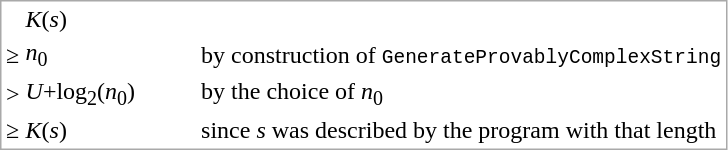<table style="border: 1px solid darkgray;">
<tr>
<td></td>
<td><em>K</em>(<em>s</em>)</td>
</tr>
<tr>
<td>≥</td>
<td><em>n</em><sub>0</sub></td>
<td>         </td>
<td>by construction of <code>GenerateProvablyComplexString</code></td>
</tr>
<tr>
<td>></td>
<td><em>U</em>+log<sub>2</sub>(<em>n</em><sub>0</sub>)</td>
<td></td>
<td>by the choice of <em>n</em><sub>0</sub></td>
</tr>
<tr>
<td>≥</td>
<td><em>K</em>(<em>s</em>)</td>
<td></td>
<td>since <em>s</em> was described by the program with that length</td>
</tr>
</table>
